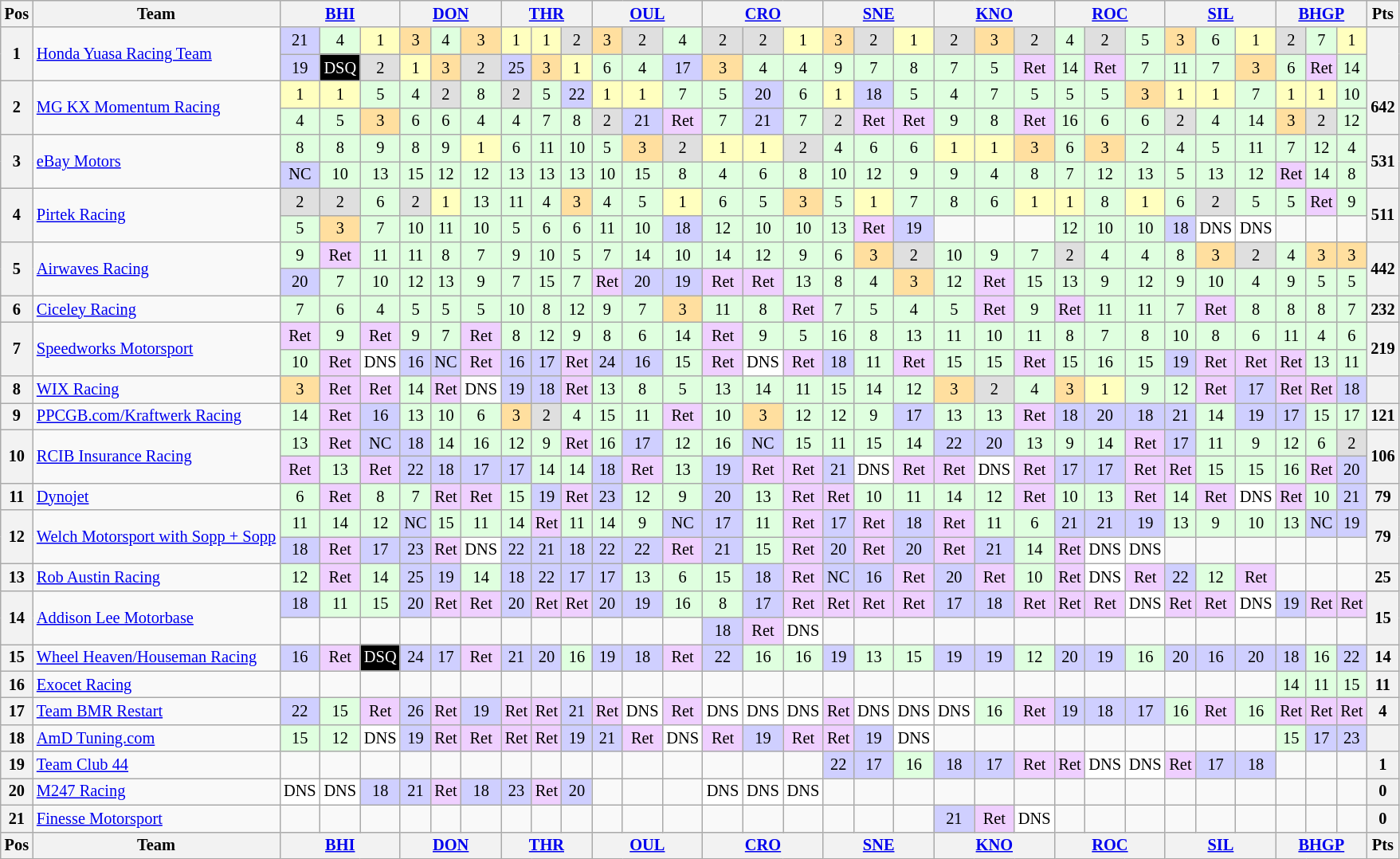<table class="wikitable" style="font-size: 85%; text-align: center;">
<tr valign="top">
<th valign="middle">Pos</th>
<th valign="middle">Team</th>
<th colspan="3"><a href='#'>BHI</a></th>
<th colspan="3"><a href='#'>DON</a></th>
<th colspan="3"><a href='#'>THR</a></th>
<th colspan="3"><a href='#'>OUL</a></th>
<th colspan="3"><a href='#'>CRO</a></th>
<th colspan="3"><a href='#'>SNE</a></th>
<th colspan="3"><a href='#'>KNO</a></th>
<th colspan="3"><a href='#'>ROC</a></th>
<th colspan="3"><a href='#'>SIL</a></th>
<th colspan="3"><a href='#'>BHGP</a></th>
<th valign=middle>Pts</th>
</tr>
<tr>
<th rowspan=2>1</th>
<td align=left rowspan=2><a href='#'>Honda Yuasa Racing Team</a></td>
<td style="background:#cfcfff;">21</td>
<td style="background:#dfffdf;">4</td>
<td style="background:#ffffbf;">1</td>
<td style="background:#ffdf9f;">3</td>
<td style="background:#dfffdf;">4</td>
<td style="background:#ffdf9f;">3</td>
<td style="background:#ffffbf;">1</td>
<td style="background:#ffffbf;">1</td>
<td style="background:#dfdfdf;">2</td>
<td style="background:#ffdf9f;">3</td>
<td style="background:#dfdfdf;">2</td>
<td style="background:#dfffdf;">4</td>
<td style="background:#dfdfdf;">2</td>
<td style="background:#dfdfdf;">2</td>
<td style="background:#ffffbf;">1</td>
<td style="background:#ffdf9f;">3</td>
<td style="background:#dfdfdf;">2</td>
<td style="background:#ffffbf;">1</td>
<td style="background:#dfdfdf;">2</td>
<td style="background:#ffdf9f;">3</td>
<td style="background:#dfdfdf;">2</td>
<td style="background:#dfffdf;">4</td>
<td style="background:#dfdfdf;">2</td>
<td style="background:#dfffdf;">5</td>
<td style="background:#ffdf9f;">3</td>
<td style="background:#dfffdf;">6</td>
<td style="background:#ffffbf;">1</td>
<td style="background:#dfdfdf;">2</td>
<td style="background:#dfffdf;">7</td>
<td style="background:#ffffbf;">1</td>
<th rowspan=2></th>
</tr>
<tr>
<td style="background:#cfcfff;">19</td>
<td style="background:#000000; color:white;">DSQ</td>
<td style="background:#dfdfdf;">2</td>
<td style="background:#ffffbf;">1</td>
<td style="background:#ffdf9f;">3</td>
<td style="background:#dfdfdf;">2</td>
<td style="background:#cfcfff;">25</td>
<td style="background:#ffdf9f;">3</td>
<td style="background:#ffffbf;">1</td>
<td style="background:#dfffdf;">6</td>
<td style="background:#dfffdf;">4</td>
<td style="background:#cfcfff;">17</td>
<td style="background:#ffdf9f;">3</td>
<td style="background:#dfffdf;">4</td>
<td style="background:#dfffdf;">4</td>
<td style="background:#dfffdf;">9</td>
<td style="background:#dfffdf;">7</td>
<td style="background:#dfffdf;">8</td>
<td style="background:#dfffdf;">7</td>
<td style="background:#dfffdf;">5</td>
<td style="background:#efcfff;">Ret</td>
<td style="background:#dfffdf;">14</td>
<td style="background:#efcfff;">Ret</td>
<td style="background:#dfffdf;">7</td>
<td style="background:#dfffdf;">11</td>
<td style="background:#dfffdf;">7</td>
<td style="background:#ffdf9f;">3</td>
<td style="background:#dfffdf;">6</td>
<td style="background:#efcfff;">Ret</td>
<td style="background:#dfffdf;">14</td>
</tr>
<tr>
<th rowspan=2>2</th>
<td align=left rowspan=2><a href='#'>MG KX Momentum Racing</a></td>
<td style="background:#ffffbf;">1</td>
<td style="background:#ffffbf;">1</td>
<td style="background:#dfffdf;">5</td>
<td style="background:#dfffdf;">4</td>
<td style="background:#dfdfdf;">2</td>
<td style="background:#dfffdf;">8</td>
<td style="background:#dfdfdf;">2</td>
<td style="background:#dfffdf;">5</td>
<td style="background:#cfcfff;">22</td>
<td style="background:#ffffbf;">1</td>
<td style="background:#ffffbf;">1</td>
<td style="background:#dfffdf;">7</td>
<td style="background:#dfffdf;">5</td>
<td style="background:#cfcfff;">20</td>
<td style="background:#dfffdf;">6</td>
<td style="background:#ffffbf;">1</td>
<td style="background:#cfcfff;">18</td>
<td style="background:#dfffdf;">5</td>
<td style="background:#dfffdf;">4</td>
<td style="background:#dfffdf;">7</td>
<td style="background:#dfffdf;">5</td>
<td style="background:#dfffdf;">5</td>
<td style="background:#dfffdf;">5</td>
<td style="background:#ffdf9f;">3</td>
<td style="background:#ffffbf;">1</td>
<td style="background:#ffffbf;">1</td>
<td style="background:#dfffdf;">7</td>
<td style="background:#ffffbf;">1</td>
<td style="background:#ffffbf;">1</td>
<td style="background:#dfffdf;">10</td>
<th rowspan=2>642</th>
</tr>
<tr>
<td style="background:#dfffdf;">4</td>
<td style="background:#dfffdf;">5</td>
<td style="background:#ffdf9f;">3</td>
<td style="background:#dfffdf;">6</td>
<td style="background:#dfffdf;">6</td>
<td style="background:#dfffdf;">4</td>
<td style="background:#dfffdf;">4</td>
<td style="background:#dfffdf;">7</td>
<td style="background:#dfffdf;">8</td>
<td style="background:#dfdfdf;">2</td>
<td style="background:#cfcfff;">21</td>
<td style="background:#efcfff;">Ret</td>
<td style="background:#dfffdf;">7</td>
<td style="background:#cfcfff;">21</td>
<td style="background:#dfffdf;">7</td>
<td style="background:#dfdfdf;">2</td>
<td style="background:#efcfff;">Ret</td>
<td style="background:#efcfff;">Ret</td>
<td style="background:#dfffdf;">9</td>
<td style="background:#dfffdf;">8</td>
<td style="background:#efcfff;">Ret</td>
<td style="background:#dfffdf;">16</td>
<td style="background:#dfffdf;">6</td>
<td style="background:#dfffdf;">6</td>
<td style="background:#dfdfdf;">2</td>
<td style="background:#dfffdf;">4</td>
<td style="background:#dfffdf;">14</td>
<td style="background:#ffdf9f;">3</td>
<td style="background:#dfdfdf;">2</td>
<td style="background:#dfffdf;">12</td>
</tr>
<tr>
<th rowspan=2>3</th>
<td align=left rowspan=2><a href='#'>eBay Motors</a></td>
<td style="background:#dfffdf;">8</td>
<td style="background:#dfffdf;">8</td>
<td style="background:#dfffdf;">9</td>
<td style="background:#dfffdf;">8</td>
<td style="background:#dfffdf;">9</td>
<td style="background:#ffffbf;">1</td>
<td style="background:#dfffdf;">6</td>
<td style="background:#dfffdf;">11</td>
<td style="background:#dfffdf;">10</td>
<td style="background:#dfffdf;">5</td>
<td style="background:#ffdf9f;">3</td>
<td style="background:#dfdfdf;">2</td>
<td style="background:#ffffbf;">1</td>
<td style="background:#ffffbf;">1</td>
<td style="background:#dfdfdf;">2</td>
<td style="background:#dfffdf;">4</td>
<td style="background:#dfffdf;">6</td>
<td style="background:#dfffdf;">6</td>
<td style="background:#ffffbf;">1</td>
<td style="background:#ffffbf;">1</td>
<td style="background:#ffdf9f;">3</td>
<td style="background:#dfffdf;">6</td>
<td style="background:#ffdf9f;">3</td>
<td style="background:#dfffdf;">2</td>
<td style="background:#dfffdf;">4</td>
<td style="background:#dfffdf;">5</td>
<td style="background:#dfffdf;">11</td>
<td style="background:#dfffdf;">7</td>
<td style="background:#dfffdf;">12</td>
<td style="background:#dfffdf;">4</td>
<th rowspan=2>531</th>
</tr>
<tr>
<td style="background:#cfcfff;">NC</td>
<td style="background:#dfffdf;">10</td>
<td style="background:#dfffdf;">13</td>
<td style="background:#dfffdf;">15</td>
<td style="background:#dfffdf;">12</td>
<td style="background:#dfffdf;">12</td>
<td style="background:#dfffdf;">13</td>
<td style="background:#dfffdf;">13</td>
<td style="background:#dfffdf;">13</td>
<td style="background:#dfffdf;">10</td>
<td style="background:#dfffdf;">15</td>
<td style="background:#dfffdf;">8</td>
<td style="background:#dfffdf;">4</td>
<td style="background:#dfffdf;">6</td>
<td style="background:#dfffdf;">8</td>
<td style="background:#dfffdf;">10</td>
<td style="background:#dfffdf;">12</td>
<td style="background:#dfffdf;">9</td>
<td style="background:#dfffdf;">9</td>
<td style="background:#dfffdf;">4</td>
<td style="background:#dfffdf;">8</td>
<td style="background:#dfffdf;">7</td>
<td style="background:#dfffdf;">12</td>
<td style="background:#dfffdf;">13</td>
<td style="background:#dfffdf;">5</td>
<td style="background:#dfffdf;">13</td>
<td style="background:#dfffdf;">12</td>
<td style="background:#efcfff;">Ret</td>
<td style="background:#dfffdf;">14</td>
<td style="background:#dfffdf;">8</td>
</tr>
<tr>
<th rowspan=2>4</th>
<td align=left rowspan=2><a href='#'>Pirtek Racing</a></td>
<td style="background:#dfdfdf;">2</td>
<td style="background:#dfdfdf;">2</td>
<td style="background:#dfffdf;">6</td>
<td style="background:#dfdfdf;">2</td>
<td style="background:#ffffbf;">1</td>
<td style="background:#dfffdf;">13</td>
<td style="background:#dfffdf;">11</td>
<td style="background:#dfffdf;">4</td>
<td style="background:#ffdf9f;">3</td>
<td style="background:#dfffdf;">4</td>
<td style="background:#dfffdf;">5</td>
<td style="background:#ffffbf;">1</td>
<td style="background:#dfffdf;">6</td>
<td style="background:#dfffdf;">5</td>
<td style="background:#ffdf9f;">3</td>
<td style="background:#dfffdf;">5</td>
<td style="background:#ffffbf;">1</td>
<td style="background:#dfffdf;">7</td>
<td style="background:#dfffdf;">8</td>
<td style="background:#dfffdf;">6</td>
<td style="background:#ffffbf;">1</td>
<td style="background:#ffffbf;">1</td>
<td style="background:#dfffdf;">8</td>
<td style="background:#ffffbf;">1</td>
<td style="background:#dfffdf;">6</td>
<td style="background:#dfdfdf;">2</td>
<td style="background:#dfffdf;">5</td>
<td style="background:#dfffdf;">5</td>
<td style="background:#efcfff;">Ret</td>
<td style="background:#dfffdf;">9</td>
<th rowspan=2>511</th>
</tr>
<tr>
<td style="background:#dfffdf;">5</td>
<td style="background:#ffdf9f;">3</td>
<td style="background:#dfffdf;">7</td>
<td style="background:#dfffdf;">10</td>
<td style="background:#dfffdf;">11</td>
<td style="background:#dfffdf;">10</td>
<td style="background:#dfffdf;">5</td>
<td style="background:#dfffdf;">6</td>
<td style="background:#dfffdf;">6</td>
<td style="background:#dfffdf;">11</td>
<td style="background:#dfffdf;">10</td>
<td style="background:#cfcfff;">18</td>
<td style="background:#dfffdf;">12</td>
<td style="background:#dfffdf;">10</td>
<td style="background:#dfffdf;">10</td>
<td style="background:#dfffdf;">13</td>
<td style="background:#efcfff;">Ret</td>
<td style="background:#cfcfff;">19</td>
<td></td>
<td></td>
<td></td>
<td style="background:#dfffdf;">12</td>
<td style="background:#dfffdf;">10</td>
<td style="background:#dfffdf;">10</td>
<td style="background:#cfcfff;">18</td>
<td style="background:#ffffff;">DNS</td>
<td style="background:#ffffff;">DNS</td>
<td></td>
<td></td>
<td></td>
</tr>
<tr>
<th rowspan=2>5</th>
<td align=left rowspan=2><a href='#'>Airwaves Racing</a></td>
<td style="background:#dfffdf;">9</td>
<td style="background:#efcfff;">Ret</td>
<td style="background:#dfffdf;">11</td>
<td style="background:#dfffdf;">11</td>
<td style="background:#dfffdf;">8</td>
<td style="background:#dfffdf;">7</td>
<td style="background:#dfffdf;">9</td>
<td style="background:#dfffdf;">10</td>
<td style="background:#dfffdf;">5</td>
<td style="background:#dfffdf;">7</td>
<td style="background:#dfffdf;">14</td>
<td style="background:#dfffdf;">10</td>
<td style="background:#dfffdf;">14</td>
<td style="background:#dfffdf;">12</td>
<td style="background:#dfffdf;">9</td>
<td style="background:#dfffdf;">6</td>
<td style="background:#ffdf9f;">3</td>
<td style="background:#dfdfdf;">2</td>
<td style="background:#dfffdf;">10</td>
<td style="background:#dfffdf;">9</td>
<td style="background:#dfffdf;">7</td>
<td style="background:#dfdfdf;">2</td>
<td style="background:#dfffdf;">4</td>
<td style="background:#dfffdf;">4</td>
<td style="background:#dfffdf;">8</td>
<td style="background:#ffdf9f;">3</td>
<td style="background:#dfdfdf;">2</td>
<td style="background:#dfffdf;">4</td>
<td style="background:#ffdf9f;">3</td>
<td style="background:#ffdf9f;">3</td>
<th rowspan=2>442</th>
</tr>
<tr>
<td style="background:#cfcfff;">20</td>
<td style="background:#dfffdf;">7</td>
<td style="background:#dfffdf;">10</td>
<td style="background:#dfffdf;">12</td>
<td style="background:#dfffdf;">13</td>
<td style="background:#dfffdf;">9</td>
<td style="background:#dfffdf;">7</td>
<td style="background:#dfffdf;">15</td>
<td style="background:#dfffdf;">7</td>
<td style="background:#efcfff;">Ret</td>
<td style="background:#cfcfff;">20</td>
<td style="background:#cfcfff;">19</td>
<td style="background:#efcfff;">Ret</td>
<td style="background:#efcfff;">Ret</td>
<td style="background:#dfffdf;">13</td>
<td style="background:#dfffdf;">8</td>
<td style="background:#dfffdf;">4</td>
<td style="background:#ffdf9f;">3</td>
<td style="background:#dfffdf;">12</td>
<td style="background:#efcfff;">Ret</td>
<td style="background:#dfffdf;">15</td>
<td style="background:#dfffdf;">13</td>
<td style="background:#dfffdf;">9</td>
<td style="background:#dfffdf;">12</td>
<td style="background:#dfffdf;">9</td>
<td style="background:#dfffdf;">10</td>
<td style="background:#dfffdf;">4</td>
<td style="background:#dfffdf;">9</td>
<td style="background:#dfffdf;">5</td>
<td style="background:#dfffdf;">5</td>
</tr>
<tr>
<th>6</th>
<td align=left><a href='#'>Ciceley Racing</a></td>
<td style="background:#dfffdf;">7</td>
<td style="background:#dfffdf;">6</td>
<td style="background:#dfffdf;">4</td>
<td style="background:#dfffdf;">5</td>
<td style="background:#dfffdf;">5</td>
<td style="background:#dfffdf;">5</td>
<td style="background:#dfffdf;">10</td>
<td style="background:#dfffdf;">8</td>
<td style="background:#dfffdf;">12</td>
<td style="background:#dfffdf;">9</td>
<td style="background:#dfffdf;">7</td>
<td style="background:#ffdf9f;">3</td>
<td style="background:#dfffdf;">11</td>
<td style="background:#dfffdf;">8</td>
<td style="background:#efcfff;">Ret</td>
<td style="background:#dfffdf;">7</td>
<td style="background:#dfffdf;">5</td>
<td style="background:#dfffdf;">4</td>
<td style="background:#dfffdf;">5</td>
<td style="background:#efcfff;">Ret</td>
<td style="background:#dfffdf;">9</td>
<td style="background:#efcfff;">Ret</td>
<td style="background:#dfffdf;">11</td>
<td style="background:#dfffdf;">11</td>
<td style="background:#dfffdf;">7</td>
<td style="background:#efcfff;">Ret</td>
<td style="background:#dfffdf;">8</td>
<td style="background:#dfffdf;">8</td>
<td style="background:#dfffdf;">8</td>
<td style="background:#dfffdf;">7</td>
<th>232</th>
</tr>
<tr>
<th rowspan=2>7</th>
<td align=left rowspan=2><a href='#'>Speedworks Motorsport</a></td>
<td style="background:#efcfff;">Ret</td>
<td style="background:#dfffdf;">9</td>
<td style="background:#efcfff;">Ret</td>
<td style="background:#dfffdf;">9</td>
<td style="background:#dfffdf;">7</td>
<td style="background:#efcfff;">Ret</td>
<td style="background:#dfffdf;">8</td>
<td style="background:#dfffdf;">12</td>
<td style="background:#dfffdf;">9</td>
<td style="background:#dfffdf;">8</td>
<td style="background:#dfffdf;">6</td>
<td style="background:#dfffdf;">14</td>
<td style="background:#efcfff;">Ret</td>
<td style="background:#dfffdf;">9</td>
<td style="background:#dfffdf;">5</td>
<td style="background:#dfffdf;">16</td>
<td style="background:#dfffdf;">8</td>
<td style="background:#dfffdf;">13</td>
<td style="background:#dfffdf;">11</td>
<td style="background:#dfffdf;">10</td>
<td style="background:#dfffdf;">11</td>
<td style="background:#dfffdf;">8</td>
<td style="background:#dfffdf;">7</td>
<td style="background:#dfffdf;">8</td>
<td style="background:#dfffdf;">10</td>
<td style="background:#dfffdf;">8</td>
<td style="background:#dfffdf;">6</td>
<td style="background:#dfffdf;">11</td>
<td style="background:#dfffdf;">4</td>
<td style="background:#dfffdf;">6</td>
<th rowspan=2>219</th>
</tr>
<tr>
<td style="background:#dfffdf;">10</td>
<td style="background:#efcfff;">Ret</td>
<td style="background:#ffffff;">DNS</td>
<td style="background:#cfcfff;">16</td>
<td style="background:#cfcfff;">NC</td>
<td style="background:#efcfff;">Ret</td>
<td style="background:#cfcfff;">16</td>
<td style="background:#cfcfff;">17</td>
<td style="background:#efcfff;">Ret</td>
<td style="background:#cfcfff;">24</td>
<td style="background:#cfcfff;">16</td>
<td style="background:#dfffdf;">15</td>
<td style="background:#efcfff;">Ret</td>
<td style="background:#ffffff;">DNS</td>
<td style="background:#efcfff;">Ret</td>
<td style="background:#cfcfff;">18</td>
<td style="background:#dfffdf;">11</td>
<td style="background:#efcfff;">Ret</td>
<td style="background:#dfffdf;">15</td>
<td style="background:#dfffdf;">15</td>
<td style="background:#efcfff;">Ret</td>
<td style="background:#dfffdf;">15</td>
<td style="background:#dfffdf;">16</td>
<td style="background:#dfffdf;">15</td>
<td style="background:#cfcfff;">19</td>
<td style="background:#efcfff;">Ret</td>
<td style="background:#efcfff;">Ret</td>
<td style="background:#efcfff;">Ret</td>
<td style="background:#dfffdf;">13</td>
<td style="background:#dfffdf;">11</td>
</tr>
<tr>
<th>8</th>
<td align=left><a href='#'>WIX Racing</a></td>
<td style="background:#ffdf9f;">3</td>
<td style="background:#efcfff;">Ret</td>
<td style="background:#efcfff;">Ret</td>
<td style="background:#dfffdf;">14</td>
<td style="background:#efcfff;">Ret</td>
<td style="background:#ffffff;">DNS</td>
<td style="background:#cfcfff;">19</td>
<td style="background:#cfcfff;">18</td>
<td style="background:#efcfff;">Ret</td>
<td style="background:#dfffdf;">13</td>
<td style="background:#dfffdf;">8</td>
<td style="background:#dfffdf;">5</td>
<td style="background:#dfffdf;">13</td>
<td style="background:#dfffdf;">14</td>
<td style="background:#dfffdf;">11</td>
<td style="background:#dfffdf;">15</td>
<td style="background:#dfffdf;">14</td>
<td style="background:#dfffdf;">12</td>
<td style="background:#ffdf9f;">3</td>
<td style="background:#dfdfdf;">2</td>
<td style="background:#dfffdf;">4</td>
<td style="background:#ffdf9f;">3</td>
<td style="background:#ffffbf;">1</td>
<td style="background:#dfffdf;">9</td>
<td style="background:#dfffdf;">12</td>
<td style="background:#efcfff;">Ret</td>
<td style="background:#cfcfff;">17</td>
<td style="background:#efcfff;">Ret</td>
<td style="background:#efcfff;">Ret</td>
<td style="background:#cfcfff;">18</td>
<th></th>
</tr>
<tr>
<th>9</th>
<td align=left><a href='#'>PPCGB.com/Kraftwerk Racing</a></td>
<td style="background:#dfffdf;">14</td>
<td style="background:#efcfff;">Ret</td>
<td style="background:#cfcfff;">16</td>
<td style="background:#dfffdf;">13</td>
<td style="background:#dfffdf;">10</td>
<td style="background:#dfffdf;">6</td>
<td style="background:#ffdf9f;">3</td>
<td style="background:#dfdfdf;">2</td>
<td style="background:#dfffdf;">4</td>
<td style="background:#dfffdf;">15</td>
<td style="background:#dfffdf;">11</td>
<td style="background:#efcfff;">Ret</td>
<td style="background:#dfffdf;">10</td>
<td style="background:#ffdf9f;">3</td>
<td style="background:#dfffdf;">12</td>
<td style="background:#dfffdf;">12</td>
<td style="background:#dfffdf;">9</td>
<td style="background:#cfcfff;">17</td>
<td style="background:#dfffdf;">13</td>
<td style="background:#dfffdf;">13</td>
<td style="background:#efcfff;">Ret</td>
<td style="background:#cfcfff;">18</td>
<td style="background:#cfcfff;">20</td>
<td style="background:#cfcfff;">18</td>
<td style="background:#cfcfff;">21</td>
<td style="background:#dfffdf;">14</td>
<td style="background:#cfcfff;">19</td>
<td style="background:#cfcfff;">17</td>
<td style="background:#dfffdf;">15</td>
<td style="background:#dfffdf;">17</td>
<th>121</th>
</tr>
<tr>
<th rowspan=2>10</th>
<td align=left rowspan=2><a href='#'>RCIB Insurance Racing</a></td>
<td style="background:#dfffdf;">13</td>
<td style="background:#efcfff;">Ret</td>
<td style="background:#cfcfff;">NC</td>
<td style="background:#cfcfff;">18</td>
<td style="background:#dfffdf;">14</td>
<td style="background:#dfffdf;">16</td>
<td style="background:#dfffdf;">12</td>
<td style="background:#dfffdf;">9</td>
<td style="background:#efcfff;">Ret</td>
<td style="background:#dfffdf;">16</td>
<td style="background:#cfcfff;">17</td>
<td style="background:#dfffdf;">12</td>
<td style="background:#dfffdf;">16</td>
<td style="background:#cfcfff;">NC</td>
<td style="background:#dfffdf;">15</td>
<td style="background:#dfffdf;">11</td>
<td style="background:#dfffdf;">15</td>
<td style="background:#dfffdf;">14</td>
<td style="background:#cfcfff;">22</td>
<td style="background:#cfcfff;">20</td>
<td style="background:#dfffdf;">13</td>
<td style="background:#dfffdf;">9</td>
<td style="background:#dfffdf;">14</td>
<td style="background:#efcfff;">Ret</td>
<td style="background:#cfcfff;">17</td>
<td style="background:#dfffdf;">11</td>
<td style="background:#dfffdf;">9</td>
<td style="background:#dfffdf;">12</td>
<td style="background:#dfffdf;">6</td>
<td style="background:#dfdfdf;">2</td>
<th rowspan=2>106</th>
</tr>
<tr>
<td style="background:#efcfff;">Ret</td>
<td style="background:#dfffdf;">13</td>
<td style="background:#efcfff;">Ret</td>
<td style="background:#cfcfff;">22</td>
<td style="background:#cfcfff;">18</td>
<td style="background:#cfcfff;">17</td>
<td style="background:#cfcfff;">17</td>
<td style="background:#dfffdf;">14</td>
<td style="background:#dfffdf;">14</td>
<td style="background:#cfcfff;">18</td>
<td style="background:#efcfff;">Ret</td>
<td style="background:#dfffdf;">13</td>
<td style="background:#cfcfff;">19</td>
<td style="background:#efcfff;">Ret</td>
<td style="background:#efcfff;">Ret</td>
<td style="background:#cfcfff;">21</td>
<td style="background:#ffffff;">DNS</td>
<td style="background:#efcfff;">Ret</td>
<td style="background:#efcfff;">Ret</td>
<td style="background:#ffffff;">DNS</td>
<td style="background:#efcfff;">Ret</td>
<td style="background:#cfcfff;">17</td>
<td style="background:#cfcfff;">17</td>
<td style="background:#efcfff;">Ret</td>
<td style="background:#efcfff;">Ret</td>
<td style="background:#dfffdf;">15</td>
<td style="background:#dfffdf;">15</td>
<td style="background:#dfffdf;">16</td>
<td style="background:#efcfff;">Ret</td>
<td style="background:#cfcfff;">20</td>
</tr>
<tr>
<th>11</th>
<td align=left><a href='#'>Dynojet</a></td>
<td style="background:#dfffdf;">6</td>
<td style="background:#efcfff;">Ret</td>
<td style="background:#dfffdf;">8</td>
<td style="background:#dfffdf;">7</td>
<td style="background:#efcfff;">Ret</td>
<td style="background:#efcfff;">Ret</td>
<td style="background:#dfffdf;">15</td>
<td style="background:#cfcfff;">19</td>
<td style="background:#efcfff;">Ret</td>
<td style="background:#cfcfff;">23</td>
<td style="background:#dfffdf;">12</td>
<td style="background:#dfffdf;">9</td>
<td style="background:#cfcfff;">20</td>
<td style="background:#dfffdf;">13</td>
<td style="background:#efcfff;">Ret</td>
<td style="background:#efcfff;">Ret</td>
<td style="background:#dfffdf;">10</td>
<td style="background:#dfffdf;">11</td>
<td style="background:#dfffdf;">14</td>
<td style="background:#dfffdf;">12</td>
<td style="background:#efcfff;">Ret</td>
<td style="background:#dfffdf;">10</td>
<td style="background:#dfffdf;">13</td>
<td style="background:#efcfff;">Ret</td>
<td style="background:#dfffdf;">14</td>
<td style="background:#efcfff;">Ret</td>
<td style="background:#ffffff;">DNS</td>
<td style="background:#efcfff;">Ret</td>
<td style="background:#dfffdf;">10</td>
<td style="background:#cfcfff;">21</td>
<th>79</th>
</tr>
<tr>
<th rowspan=2>12</th>
<td align=left rowspan=2 nowrap><a href='#'>Welch Motorsport with Sopp + Sopp</a></td>
<td style="background:#dfffdf;">11</td>
<td style="background:#dfffdf;">14</td>
<td style="background:#dfffdf;">12</td>
<td style="background:#cfcfff;">NC</td>
<td style="background:#dfffdf;">15</td>
<td style="background:#dfffdf;">11</td>
<td style="background:#dfffdf;">14</td>
<td style="background:#efcfff;">Ret</td>
<td style="background:#dfffdf;">11</td>
<td style="background:#dfffdf;">14</td>
<td style="background:#dfffdf;">9</td>
<td style="background:#cfcfff;">NC</td>
<td style="background:#cfcfff;">17</td>
<td style="background:#dfffdf;">11</td>
<td style="background:#efcfff;">Ret</td>
<td style="background:#cfcfff;">17</td>
<td style="background:#efcfff;">Ret</td>
<td style="background:#cfcfff;">18</td>
<td style="background:#efcfff;">Ret</td>
<td style="background:#dfffdf;">11</td>
<td style="background:#dfffdf;">6</td>
<td style="background:#cfcfff;">21</td>
<td style="background:#cfcfff;">21</td>
<td style="background:#cfcfff;">19</td>
<td style="background:#dfffdf;">13</td>
<td style="background:#dfffdf;">9</td>
<td style="background:#dfffdf;">10</td>
<td style="background:#dfffdf;">13</td>
<td style="background:#cfcfff;">NC</td>
<td style="background:#cfcfff;">19</td>
<th rowspan=2>79</th>
</tr>
<tr>
<td style="background:#cfcfff;">18</td>
<td style="background:#efcfff;">Ret</td>
<td style="background:#cfcfff;">17</td>
<td style="background:#cfcfff;">23</td>
<td style="background:#efcfff;">Ret</td>
<td style="background:#ffffff;">DNS</td>
<td style="background:#cfcfff;">22</td>
<td style="background:#cfcfff;">21</td>
<td style="background:#cfcfff;">18</td>
<td style="background:#cfcfff;">22</td>
<td style="background:#cfcfff;">22</td>
<td style="background:#efcfff;">Ret</td>
<td style="background:#cfcfff;">21</td>
<td style="background:#dfffdf;">15</td>
<td style="background:#efcfff;">Ret</td>
<td style="background:#cfcfff;">20</td>
<td style="background:#efcfff;">Ret</td>
<td style="background:#cfcfff;">20</td>
<td style="background:#efcfff;">Ret</td>
<td style="background:#cfcfff;">21</td>
<td style="background:#dfffdf;">14</td>
<td style="background:#efcfff;">Ret</td>
<td style="background:#ffffff;">DNS</td>
<td style="background:#ffffff;">DNS</td>
<td></td>
<td></td>
<td></td>
<td></td>
<td></td>
<td></td>
</tr>
<tr>
<th>13</th>
<td align=left><a href='#'>Rob Austin Racing</a></td>
<td style="background:#dfffdf;">12</td>
<td style="background:#efcfff;">Ret</td>
<td style="background:#dfffdf;">14</td>
<td style="background:#cfcfff;">25</td>
<td style="background:#cfcfff;">19</td>
<td style="background:#dfffdf;">14</td>
<td style="background:#cfcfff;">18</td>
<td style="background:#cfcfff;">22</td>
<td style="background:#cfcfff;">17</td>
<td style="background:#cfcfff;">17</td>
<td style="background:#dfffdf;">13</td>
<td style="background:#dfffdf;">6</td>
<td style="background:#dfffdf;">15</td>
<td style="background:#cfcfff;">18</td>
<td style="background:#efcfff;">Ret</td>
<td style="background:#cfcfff;">NC</td>
<td style="background:#cfcfff;">16</td>
<td style="background:#efcfff;">Ret</td>
<td style="background:#cfcfff;">20</td>
<td style="background:#efcfff;">Ret</td>
<td style="background:#dfffdf;">10</td>
<td style="background:#efcfff;">Ret</td>
<td style="background:#ffffff;">DNS</td>
<td style="background:#efcfff;">Ret</td>
<td style="background:#cfcfff;">22</td>
<td style="background:#dfffdf;">12</td>
<td style="background:#efcfff;">Ret</td>
<td></td>
<td></td>
<td></td>
<th>25</th>
</tr>
<tr>
<th rowspan=2>14</th>
<td align=left rowspan=2><a href='#'>Addison Lee Motorbase</a></td>
<td style="background:#cfcfff;">18</td>
<td style="background:#dfffdf;">11</td>
<td style="background:#dfffdf;">15</td>
<td style="background:#cfcfff;">20</td>
<td style="background:#efcfff;">Ret</td>
<td style="background:#efcfff;">Ret</td>
<td style="background:#cfcfff;">20</td>
<td style="background:#efcfff;">Ret</td>
<td style="background:#efcfff;">Ret</td>
<td style="background:#cfcfff;">20</td>
<td style="background:#cfcfff;">19</td>
<td style="background:#dfffdf;">16</td>
<td style="background:#dfffdf;">8</td>
<td style="background:#cfcfff;">17</td>
<td style="background:#efcfff;">Ret</td>
<td style="background:#efcfff;">Ret</td>
<td style="background:#efcfff;">Ret</td>
<td style="background:#efcfff;">Ret</td>
<td style="background:#cfcfff;">17</td>
<td style="background:#cfcfff;">18</td>
<td style="background:#efcfff;">Ret</td>
<td style="background:#efcfff;">Ret</td>
<td style="background:#efcfff;">Ret</td>
<td style="background:#ffffff;">DNS</td>
<td style="background:#efcfff;">Ret</td>
<td style="background:#efcfff;">Ret</td>
<td style="background:#ffffff;">DNS</td>
<td style="background:#cfcfff;">19</td>
<td style="background:#efcfff;">Ret</td>
<td style="background:#efcfff;">Ret</td>
<th rowspan=2>15</th>
</tr>
<tr>
<td></td>
<td></td>
<td></td>
<td></td>
<td></td>
<td></td>
<td></td>
<td></td>
<td></td>
<td></td>
<td></td>
<td></td>
<td style="background:#cfcfff;">18</td>
<td style="background:#efcfff;">Ret</td>
<td style="background:#ffffff;">DNS</td>
<td></td>
<td></td>
<td></td>
<td></td>
<td></td>
<td></td>
<td></td>
<td></td>
<td></td>
<td></td>
<td></td>
<td></td>
<td></td>
<td></td>
<td></td>
</tr>
<tr>
<th>15</th>
<td align=left nowrap><a href='#'>Wheel Heaven/Houseman Racing</a></td>
<td style="background:#cfcfff;">16</td>
<td style="background:#efcfff;">Ret</td>
<td style="background:#000000; color:white;">DSQ</td>
<td style="background:#cfcfff;">24</td>
<td style="background:#cfcfff;">17</td>
<td style="background:#efcfff;">Ret</td>
<td style="background:#cfcfff;">21</td>
<td style="background:#cfcfff;">20</td>
<td style="background:#dfffdf;">16</td>
<td style="background:#cfcfff;">19</td>
<td style="background:#cfcfff;">18</td>
<td style="background:#efcfff;">Ret</td>
<td style="background:#cfcfff;">22</td>
<td style="background:#dfffdf;">16</td>
<td style="background:#dfffdf;">16</td>
<td style="background:#cfcfff;">19</td>
<td style="background:#dfffdf;">13</td>
<td style="background:#dfffdf;">15</td>
<td style="background:#cfcfff;">19</td>
<td style="background:#cfcfff;">19</td>
<td style="background:#dfffdf;">12</td>
<td style="background:#cfcfff;">20</td>
<td style="background:#cfcfff;">19</td>
<td style="background:#dfffdf;">16</td>
<td style="background:#cfcfff;">20</td>
<td style="background:#cfcfff;">16</td>
<td style="background:#cfcfff;">20</td>
<td style="background:#cfcfff;">18</td>
<td style="background:#dfffdf;">16</td>
<td style="background:#cfcfff;">22</td>
<th>14</th>
</tr>
<tr>
<th>16</th>
<td align=left><a href='#'>Exocet Racing</a></td>
<td></td>
<td></td>
<td></td>
<td></td>
<td></td>
<td></td>
<td></td>
<td></td>
<td></td>
<td></td>
<td></td>
<td></td>
<td></td>
<td></td>
<td></td>
<td></td>
<td></td>
<td></td>
<td></td>
<td></td>
<td></td>
<td></td>
<td></td>
<td></td>
<td></td>
<td></td>
<td></td>
<td style="background:#dfffdf;">14</td>
<td style="background:#dfffdf;">11</td>
<td style="background:#dfffdf;">15</td>
<th>11</th>
</tr>
<tr>
<th>17</th>
<td align=left><a href='#'>Team BMR Restart</a></td>
<td style="background:#cfcfff;">22</td>
<td style="background:#dfffdf;">15</td>
<td style="background:#efcfff;">Ret</td>
<td style="background:#cfcfff;">26</td>
<td style="background:#efcfff;">Ret</td>
<td style="background:#cfcfff;">19</td>
<td style="background:#efcfff;">Ret</td>
<td style="background:#efcfff;">Ret</td>
<td style="background:#cfcfff;">21</td>
<td style="background:#efcfff;">Ret</td>
<td style="background:#ffffff;">DNS</td>
<td style="background:#efcfff;">Ret</td>
<td style="background:#ffffff;">DNS</td>
<td style="background:#ffffff;">DNS</td>
<td style="background:#ffffff;">DNS</td>
<td style="background:#efcfff;">Ret</td>
<td style="background:#ffffff;">DNS</td>
<td style="background:#ffffff;">DNS</td>
<td style="background:#ffffff;">DNS</td>
<td style="background:#dfffdf;">16</td>
<td style="background:#efcfff;">Ret</td>
<td style="background:#cfcfff;">19</td>
<td style="background:#cfcfff;">18</td>
<td style="background:#cfcfff;">17</td>
<td style="background:#dfffdf;">16</td>
<td style="background:#efcfff;">Ret</td>
<td style="background:#dfffdf;">16</td>
<td style="background:#efcfff;">Ret</td>
<td style="background:#efcfff;">Ret</td>
<td style="background:#efcfff;">Ret</td>
<th>4</th>
</tr>
<tr>
<th>18</th>
<td align=left><a href='#'>AmD Tuning.com</a></td>
<td style="background:#dfffdf;">15</td>
<td style="background:#dfffdf;">12</td>
<td style="background:#ffffff;">DNS</td>
<td style="background:#cfcfff;">19</td>
<td style="background:#efcfff;">Ret</td>
<td style="background:#efcfff;">Ret</td>
<td style="background:#efcfff;">Ret</td>
<td style="background:#efcfff;">Ret</td>
<td style="background:#cfcfff;">19</td>
<td style="background:#cfcfff;">21</td>
<td style="background:#efcfff;">Ret</td>
<td style="background:#ffffff;">DNS</td>
<td style="background:#efcfff;">Ret</td>
<td style="background:#cfcfff;">19</td>
<td style="background:#efcfff;">Ret</td>
<td style="background:#efcfff;">Ret</td>
<td style="background:#cfcfff;">19</td>
<td style="background:#ffffff;">DNS</td>
<td></td>
<td></td>
<td></td>
<td></td>
<td></td>
<td></td>
<td></td>
<td></td>
<td></td>
<td style="background:#dfffdf;">15</td>
<td style="background:#cfcfff;">17</td>
<td style="background:#cfcfff;">23</td>
<th></th>
</tr>
<tr>
<th>19</th>
<td align=left><a href='#'>Team Club 44</a></td>
<td></td>
<td></td>
<td></td>
<td></td>
<td></td>
<td></td>
<td></td>
<td></td>
<td></td>
<td></td>
<td></td>
<td></td>
<td></td>
<td></td>
<td></td>
<td style="background:#cfcfff;">22</td>
<td style="background:#cfcfff;">17</td>
<td style="background:#dfffdf;">16</td>
<td style="background:#cfcfff;">18</td>
<td style="background:#cfcfff;">17</td>
<td style="background:#efcfff;">Ret</td>
<td style="background:#efcfff;">Ret</td>
<td style="background:#ffffff;">DNS</td>
<td style="background:#ffffff;">DNS</td>
<td style="background:#efcfff;">Ret</td>
<td style="background:#cfcfff;">17</td>
<td style="background:#cfcfff;">18</td>
<td></td>
<td></td>
<td></td>
<th>1</th>
</tr>
<tr>
<th>20</th>
<td align=left><a href='#'>M247 Racing</a></td>
<td style="background:#ffffff;">DNS</td>
<td style="background:#ffffff;">DNS</td>
<td style="background:#cfcfff;">18</td>
<td style="background:#cfcfff;">21</td>
<td style="background:#efcfff;">Ret</td>
<td style="background:#cfcfff;">18</td>
<td style="background:#cfcfff;">23</td>
<td style="background:#efcfff;">Ret</td>
<td style="background:#cfcfff;">20</td>
<td></td>
<td></td>
<td></td>
<td style="background:#ffffff;">DNS</td>
<td style="background:#ffffff;">DNS</td>
<td style="background:#ffffff;">DNS</td>
<td></td>
<td></td>
<td></td>
<td></td>
<td></td>
<td></td>
<td></td>
<td></td>
<td></td>
<td></td>
<td></td>
<td></td>
<td></td>
<td></td>
<td></td>
<th>0</th>
</tr>
<tr>
<th>21</th>
<td align=left><a href='#'>Finesse Motorsport</a></td>
<td></td>
<td></td>
<td></td>
<td></td>
<td></td>
<td></td>
<td></td>
<td></td>
<td></td>
<td></td>
<td></td>
<td></td>
<td></td>
<td></td>
<td></td>
<td></td>
<td></td>
<td></td>
<td style="background:#cfcfff;">21</td>
<td style="background:#efcfff;">Ret</td>
<td style="background:#ffffff;">DNS</td>
<td></td>
<td></td>
<td></td>
<td></td>
<td></td>
<td></td>
<td></td>
<td></td>
<td></td>
<th>0</th>
</tr>
<tr valign="top">
<th valign="middle">Pos</th>
<th valign="middle">Team</th>
<th colspan="3"><a href='#'>BHI</a></th>
<th colspan="3"><a href='#'>DON</a></th>
<th colspan="3"><a href='#'>THR</a></th>
<th colspan="3"><a href='#'>OUL</a></th>
<th colspan="3"><a href='#'>CRO</a></th>
<th colspan="3"><a href='#'>SNE</a></th>
<th colspan="3"><a href='#'>KNO</a></th>
<th colspan="3"><a href='#'>ROC</a></th>
<th colspan="3"><a href='#'>SIL</a></th>
<th colspan="3"><a href='#'>BHGP</a></th>
<th valign=middle>Pts</th>
</tr>
</table>
